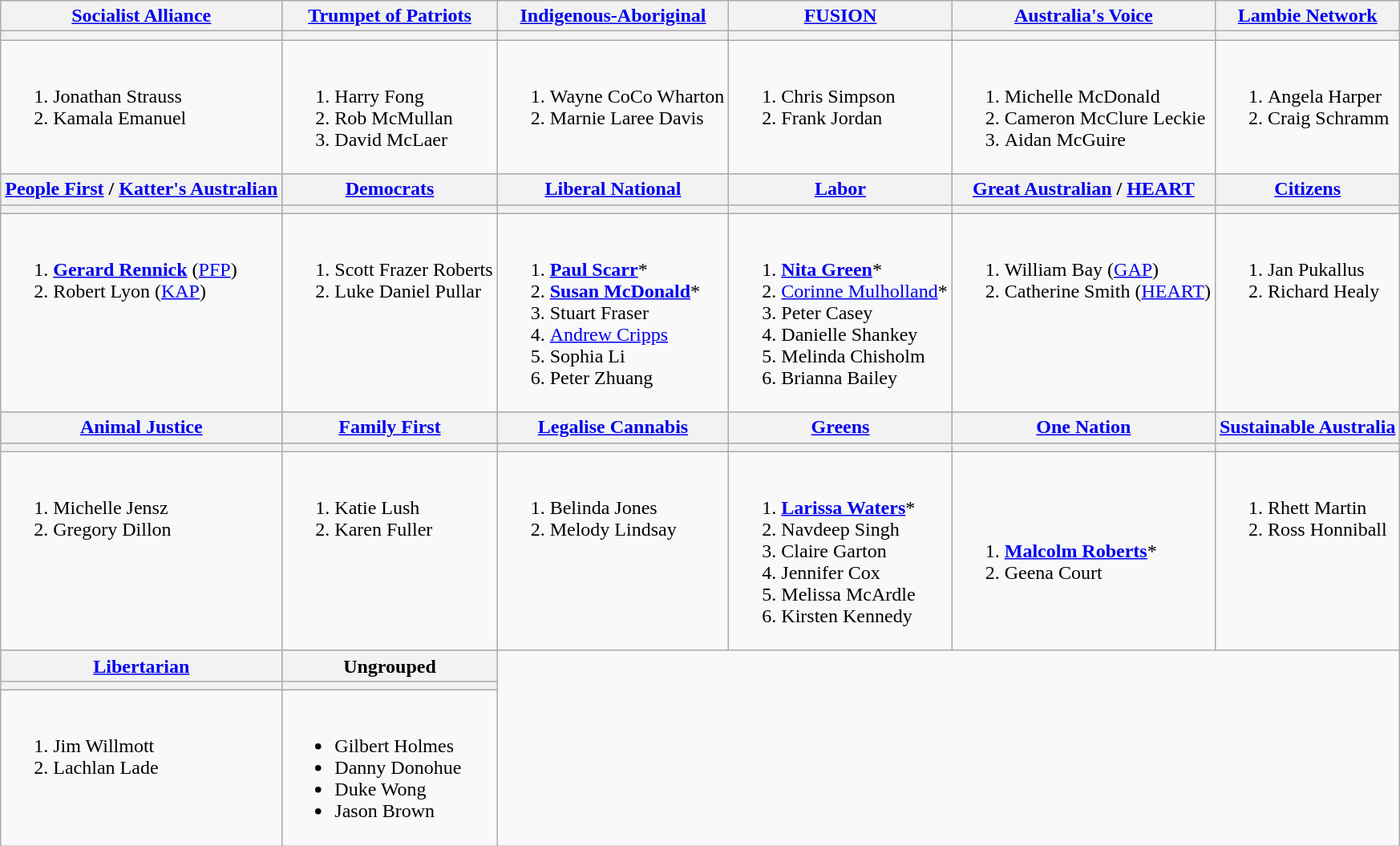<table class=wikitable>
<tr>
<th><a href='#'>Socialist Alliance</a></th>
<th><a href='#'>Trumpet of Patriots</a></th>
<th><a href='#'>Indigenous-Aboriginal</a></th>
<th><a href='#'>FUSION</a></th>
<th><a href='#'>Australia's Voice</a></th>
<th><a href='#'>Lambie Network</a></th>
</tr>
<tr>
<th></th>
<th></th>
<th></th>
<th></th>
<th></th>
<th></th>
</tr>
<tr>
<td valign=top><br><ol>
<li> Jonathan Strauss
<li> Kamala Emanuel
</ol></td>
<td valign=top><br><ol>
<li> Harry Fong
<li> Rob McMullan
<li> David McLaer
</ol></td>
<td valign=top><br><ol>
<li> Wayne CoCo Wharton
<li> Marnie Laree Davis
</ol></td>
<td valign=top><br><ol>
<li> Chris Simpson
<li> Frank Jordan
</ol></td>
<td valign=top><br><ol>
<li> Michelle McDonald
<li> Cameron McClure Leckie
<li> Aidan McGuire
</ol></td>
<td valign=top><br><ol>
<li> Angela Harper
<li> Craig Schramm
</ol></td>
</tr>
<tr style=background:#ccc>
<th><a href='#'>People First</a> / <a href='#'>Katter's Australian</a></th>
<th><a href='#'>Democrats</a></th>
<th><a href='#'>Liberal National</a></th>
<th><a href='#'>Labor</a></th>
<th><a href='#'>Great Australian</a> / <a href='#'>HEART</a></th>
<th><a href='#'>Citizens</a></th>
</tr>
<tr>
<th></th>
<th></th>
<th></th>
<th></th>
<th></th>
<th></th>
</tr>
<tr>
<td valign=top><br><ol>
<li> <strong><a href='#'>Gerard Rennick</a></strong> (<a href='#'>PFP</a>)
<li> Robert Lyon (<a href='#'>KAP</a>)
</ol></td>
<td valign=top><br><ol>
<li> Scott Frazer Roberts
<li> Luke Daniel Pullar
</ol></td>
<td><br><ol>
<li> <strong><a href='#'>Paul Scarr</a></strong>*
<li> <strong><a href='#'>Susan McDonald</a></strong>*
<li> Stuart Fraser
<li> <a href='#'>Andrew Cripps</a>
<li> Sophia Li
<li> Peter Zhuang
</ol></td>
<td><br><ol>
<li> <strong><a href='#'>Nita Green</a></strong>*
<li> <a href='#'>Corinne Mulholland</a>*
<li> Peter Casey
<li> Danielle Shankey
<li> Melinda Chisholm
<li> Brianna Bailey
</ol></td>
<td valign=top><br><ol>
<li> William Bay (<a href='#'>GAP</a>) 
<li> Catherine Smith (<a href='#'>HEART</a>)</ol></td>
<td valign=top><br><ol>
<li> Jan Pukallus
<li> Richard Healy
</ol></td>
</tr>
<tr style=background:#ccc>
<th><a href='#'>Animal Justice</a></th>
<th><a href='#'>Family First</a></th>
<th><a href='#'>Legalise Cannabis</a></th>
<th><a href='#'>Greens</a></th>
<th><a href='#'>One Nation</a></th>
<th><a href='#'>Sustainable Australia</a></th>
</tr>
<tr>
<th></th>
<th></th>
<th></th>
<th></th>
<th></th>
<th></th>
</tr>
<tr>
<td valign=top><br><ol>
<li> Michelle Jensz
<li> Gregory Dillon
</ol></td>
<td valign=top><br><ol>
<li> Katie Lush
<li> Karen Fuller
</ol></td>
<td valign=top><br><ol>
<li> Belinda Jones
<li> Melody Lindsay
</ol></td>
<td><br><ol>
<li>  <strong><a href='#'>Larissa Waters</a></strong>*
<li> Navdeep Singh
<li> Claire Garton
<li> Jennifer Cox
<li> Melissa McArdle
<li> Kirsten Kennedy
</ol></td>
<td><br><ol>
<li> <strong><a href='#'>Malcolm Roberts</a></strong>*
<li> Geena Court
</ol></td>
<td valign=top><br><ol>
<li> Rhett Martin
<li> Ross Honniball
</ol></td>
</tr>
<tr style=background:#ccc>
<th><a href='#'>Libertarian</a></th>
<th>Ungrouped</th>
</tr>
<tr>
<th></th>
<th></th>
</tr>
<tr>
<td valign=top><br><ol>
<li> Jim Willmott
<li> Lachlan Lade
</ol></td>
<td valign=top><br><ul>
<li> Gilbert Holmes
<li>Danny Donohue
<li>Duke Wong
<li>Jason Brown
</ul></td>
</tr>
</table>
